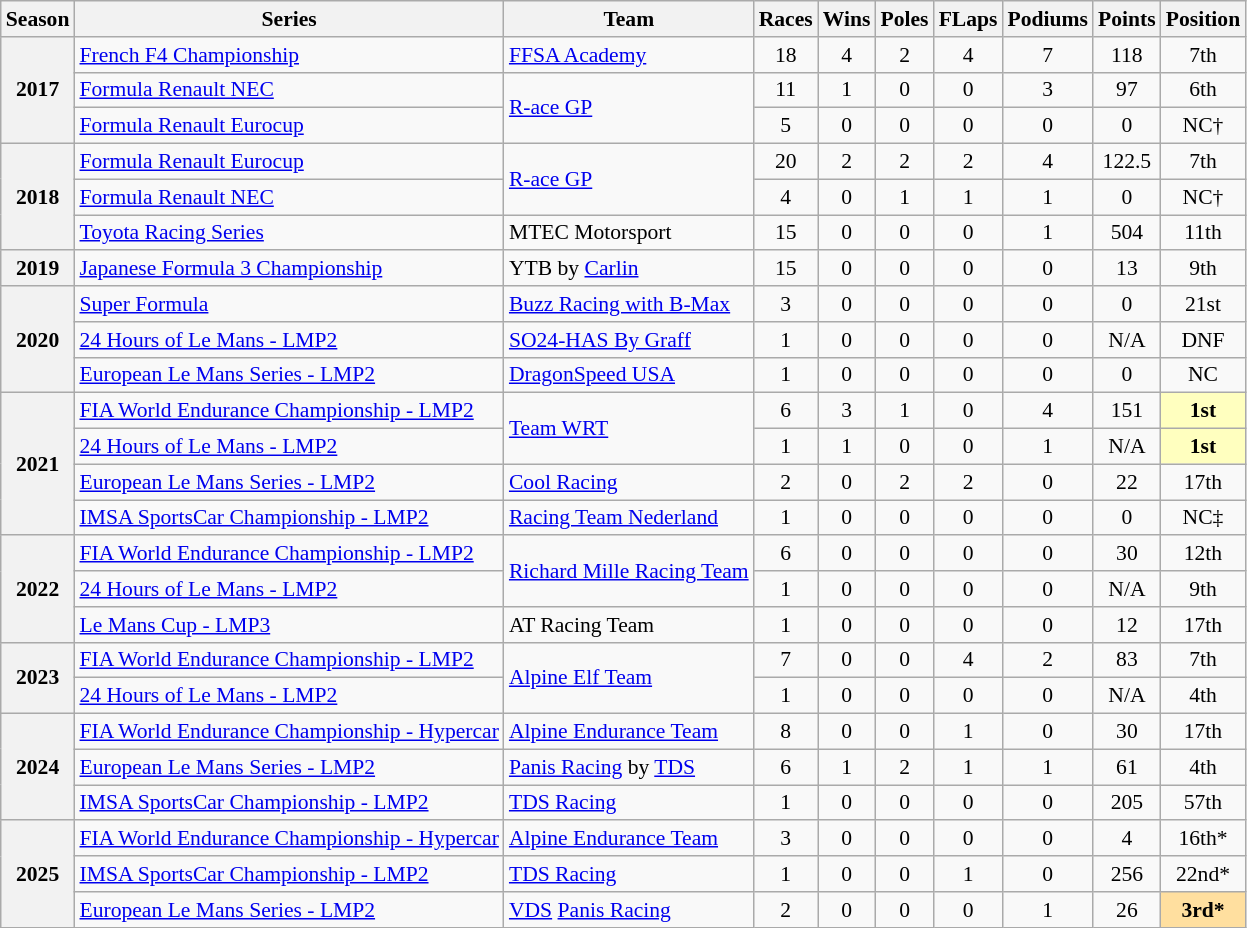<table class="wikitable" style="font-size: 90%; text-align:center">
<tr>
<th>Season</th>
<th>Series</th>
<th>Team</th>
<th>Races</th>
<th>Wins</th>
<th>Poles</th>
<th>FLaps</th>
<th>Podiums</th>
<th>Points</th>
<th>Position</th>
</tr>
<tr>
<th rowspan="3">2017</th>
<td align="left"><a href='#'>French F4 Championship</a></td>
<td align="left"><a href='#'>FFSA Academy</a></td>
<td>18</td>
<td>4</td>
<td>2</td>
<td>4</td>
<td>7</td>
<td>118</td>
<td>7th</td>
</tr>
<tr>
<td align="left"><a href='#'>Formula Renault NEC</a></td>
<td rowspan="2" align="left"><a href='#'>R-ace GP</a></td>
<td>11</td>
<td>1</td>
<td>0</td>
<td>0</td>
<td>3</td>
<td>97</td>
<td>6th</td>
</tr>
<tr>
<td align="left"><a href='#'>Formula Renault Eurocup</a></td>
<td>5</td>
<td>0</td>
<td>0</td>
<td>0</td>
<td>0</td>
<td>0</td>
<td>NC†</td>
</tr>
<tr>
<th rowspan="3">2018</th>
<td align="left"><a href='#'>Formula Renault Eurocup</a></td>
<td rowspan="2" align="left"><a href='#'>R-ace GP</a></td>
<td>20</td>
<td>2</td>
<td>2</td>
<td>2</td>
<td>4</td>
<td>122.5</td>
<td>7th</td>
</tr>
<tr>
<td align="left"><a href='#'>Formula Renault NEC</a></td>
<td>4</td>
<td>0</td>
<td>1</td>
<td>1</td>
<td>1</td>
<td>0</td>
<td>NC†</td>
</tr>
<tr>
<td align="left"><a href='#'>Toyota Racing Series</a></td>
<td align="left">MTEC Motorsport</td>
<td>15</td>
<td>0</td>
<td>0</td>
<td>0</td>
<td>1</td>
<td>504</td>
<td>11th</td>
</tr>
<tr>
<th>2019</th>
<td align="left"><a href='#'>Japanese Formula 3 Championship</a></td>
<td align="left">YTB by <a href='#'>Carlin</a></td>
<td>15</td>
<td>0</td>
<td>0</td>
<td>0</td>
<td>0</td>
<td>13</td>
<td>9th</td>
</tr>
<tr>
<th rowspan=3>2020</th>
<td align="left"><a href='#'>Super Formula</a></td>
<td align="left"><a href='#'>Buzz Racing with B-Max</a></td>
<td>3</td>
<td>0</td>
<td>0</td>
<td>0</td>
<td>0</td>
<td>0</td>
<td>21st</td>
</tr>
<tr>
<td align="left"><a href='#'>24 Hours of Le Mans - LMP2</a></td>
<td align="left"><a href='#'>SO24-HAS By Graff</a></td>
<td>1</td>
<td>0</td>
<td>0</td>
<td>0</td>
<td>0</td>
<td>N/A</td>
<td>DNF</td>
</tr>
<tr>
<td align="left"><a href='#'>European Le Mans Series - LMP2</a></td>
<td align="left"><a href='#'>DragonSpeed USA</a></td>
<td>1</td>
<td>0</td>
<td>0</td>
<td>0</td>
<td>0</td>
<td>0</td>
<td>NC</td>
</tr>
<tr>
<th rowspan="4">2021</th>
<td align="left"><a href='#'>FIA World Endurance Championship - LMP2</a></td>
<td rowspan="2" align="left"><a href='#'>Team WRT</a></td>
<td>6</td>
<td>3</td>
<td>1</td>
<td>0</td>
<td>4</td>
<td>151</td>
<td style="background:#FFFFBF;"><strong>1st</strong></td>
</tr>
<tr>
<td align="left"><a href='#'>24 Hours of Le Mans - LMP2</a></td>
<td>1</td>
<td>1</td>
<td>0</td>
<td>0</td>
<td>1</td>
<td>N/A</td>
<td style="background:#FFFFBF;"><strong>1st</strong></td>
</tr>
<tr>
<td align="left"><a href='#'>European Le Mans Series - LMP2</a></td>
<td align="left"><a href='#'>Cool Racing</a></td>
<td>2</td>
<td>0</td>
<td>2</td>
<td>2</td>
<td>0</td>
<td>22</td>
<td>17th</td>
</tr>
<tr>
<td align="left"><a href='#'>IMSA SportsCar Championship - LMP2</a></td>
<td align="left"><a href='#'>Racing Team Nederland</a></td>
<td>1</td>
<td>0</td>
<td>0</td>
<td>0</td>
<td>0</td>
<td>0</td>
<td>NC‡</td>
</tr>
<tr>
<th rowspan="3">2022</th>
<td align="left"><a href='#'>FIA World Endurance Championship - LMP2</a></td>
<td rowspan="2" align="left"><a href='#'>Richard Mille Racing Team</a></td>
<td>6</td>
<td>0</td>
<td>0</td>
<td>0</td>
<td>0</td>
<td>30</td>
<td>12th</td>
</tr>
<tr>
<td align="left"><a href='#'>24 Hours of Le Mans - LMP2</a></td>
<td>1</td>
<td>0</td>
<td>0</td>
<td>0</td>
<td>0</td>
<td>N/A</td>
<td>9th</td>
</tr>
<tr>
<td align="left"><a href='#'>Le Mans Cup - LMP3</a></td>
<td align="left">AT Racing Team</td>
<td>1</td>
<td>0</td>
<td>0</td>
<td>0</td>
<td>0</td>
<td>12</td>
<td>17th</td>
</tr>
<tr>
<th rowspan="2">2023</th>
<td align="left"><a href='#'>FIA World Endurance Championship - LMP2</a></td>
<td rowspan="2" align="left"><a href='#'>Alpine Elf Team</a></td>
<td>7</td>
<td>0</td>
<td>0</td>
<td>4</td>
<td>2</td>
<td>83</td>
<td>7th</td>
</tr>
<tr>
<td align=left><a href='#'>24 Hours of Le Mans - LMP2</a></td>
<td>1</td>
<td>0</td>
<td>0</td>
<td>0</td>
<td>0</td>
<td>N/A</td>
<td>4th</td>
</tr>
<tr>
<th rowspan=3>2024</th>
<td align=left><a href='#'>FIA World Endurance Championship - Hypercar</a></td>
<td align=left><a href='#'>Alpine Endurance Team</a></td>
<td>8</td>
<td>0</td>
<td>0</td>
<td>1</td>
<td>0</td>
<td>30</td>
<td>17th</td>
</tr>
<tr>
<td align=left><a href='#'>European Le Mans Series - LMP2</a></td>
<td align=left><a href='#'>Panis Racing</a> by <a href='#'>TDS</a></td>
<td>6</td>
<td>1</td>
<td>2</td>
<td>1</td>
<td>1</td>
<td>61</td>
<td>4th</td>
</tr>
<tr>
<td align=left><a href='#'>IMSA SportsCar Championship - LMP2</a></td>
<td align=left><a href='#'>TDS Racing</a></td>
<td>1</td>
<td>0</td>
<td>0</td>
<td>0</td>
<td>0</td>
<td>205</td>
<td>57th</td>
</tr>
<tr>
<th rowspan="3">2025</th>
<td align=left><a href='#'>FIA World Endurance Championship - Hypercar</a></td>
<td align=left><a href='#'>Alpine Endurance Team</a></td>
<td>3</td>
<td>0</td>
<td>0</td>
<td>0</td>
<td>0</td>
<td>4</td>
<td>16th*</td>
</tr>
<tr>
<td align=left><a href='#'>IMSA SportsCar Championship - LMP2</a></td>
<td align=left><a href='#'>TDS Racing</a></td>
<td>1</td>
<td>0</td>
<td>0</td>
<td>1</td>
<td>0</td>
<td>256</td>
<td>22nd*</td>
</tr>
<tr>
<td align=left><a href='#'>European Le Mans Series - LMP2</a></td>
<td align=left><a href='#'>VDS</a> <a href='#'>Panis Racing</a></td>
<td>2</td>
<td>0</td>
<td>0</td>
<td>0</td>
<td>1</td>
<td>26</td>
<td style="background:#FFDF9F;"><strong>3rd*</strong></td>
</tr>
</table>
